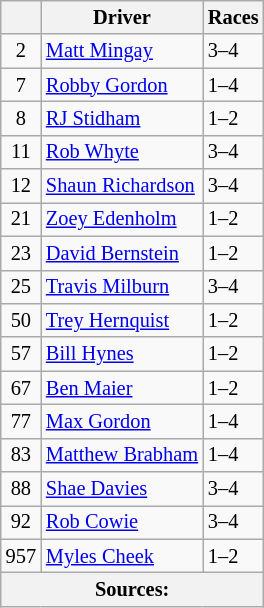<table class="wikitable" style="font-size: 85%">
<tr>
<th></th>
<th>Driver</th>
<th>Races</th>
</tr>
<tr>
<td align=center>2</td>
<td> <a href='#'>Matt Mingay</a></td>
<td>3–4</td>
</tr>
<tr>
<td align=center>7</td>
<td> <a href='#'>Robby Gordon</a></td>
<td>1–4</td>
</tr>
<tr>
<td align=center>8</td>
<td> <a href='#'>RJ Stidham</a></td>
<td>1–2</td>
</tr>
<tr>
<td align=center>11</td>
<td> <a href='#'>Rob Whyte</a></td>
<td>3–4</td>
</tr>
<tr>
<td align=center>12</td>
<td> <a href='#'>Shaun Richardson</a></td>
<td>3–4</td>
</tr>
<tr>
<td align=center>21</td>
<td> <a href='#'>Zoey Edenholm</a></td>
<td>1–2</td>
</tr>
<tr>
<td align=center>23</td>
<td> <a href='#'>David Bernstein</a></td>
<td>1–2</td>
</tr>
<tr>
<td align=center>25</td>
<td> <a href='#'>Travis Milburn</a></td>
<td>3–4</td>
</tr>
<tr>
<td align=center>50</td>
<td> <a href='#'>Trey Hernquist</a></td>
<td>1–2</td>
</tr>
<tr>
<td align=center>57</td>
<td> <a href='#'>Bill Hynes</a></td>
<td>1–2</td>
</tr>
<tr>
<td align=center>67</td>
<td> <a href='#'>Ben Maier</a></td>
<td>1–2</td>
</tr>
<tr>
<td align=center>77</td>
<td> <a href='#'>Max Gordon</a></td>
<td>1–4</td>
</tr>
<tr>
<td align=center>83</td>
<td> <a href='#'>Matthew Brabham</a></td>
<td>1–4</td>
</tr>
<tr>
<td align=center>88</td>
<td> <a href='#'>Shae Davies</a></td>
<td>3–4</td>
</tr>
<tr>
<td align=center>92</td>
<td> <a href='#'>Rob Cowie</a></td>
<td>3–4</td>
</tr>
<tr>
<td align=center>957</td>
<td> <a href='#'>Myles Cheek</a></td>
<td>1–2</td>
</tr>
<tr>
<th colspan=3>Sources:</th>
</tr>
</table>
